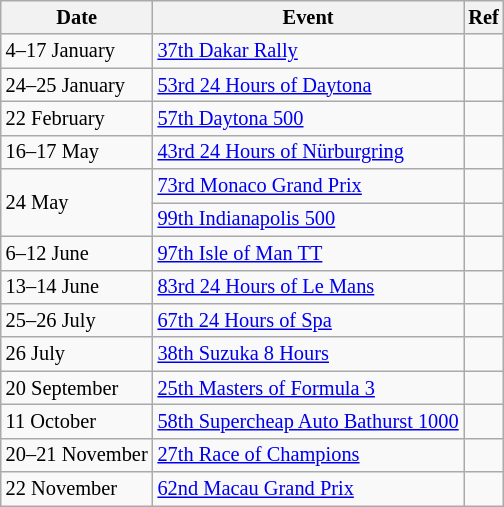<table class="wikitable" style="font-size: 85%">
<tr>
<th>Date</th>
<th>Event</th>
<th>Ref</th>
</tr>
<tr>
<td>4–17 January</td>
<td><a href='#'>37th Dakar Rally</a></td>
<td></td>
</tr>
<tr>
<td>24–25 January</td>
<td><a href='#'>53rd 24 Hours of Daytona</a></td>
<td></td>
</tr>
<tr>
<td>22 February</td>
<td><a href='#'>57th Daytona 500</a></td>
<td></td>
</tr>
<tr>
<td>16–17 May</td>
<td><a href='#'>43rd 24 Hours of Nürburgring</a></td>
<td></td>
</tr>
<tr>
<td rowspan=2>24 May</td>
<td><a href='#'>73rd Monaco Grand Prix</a></td>
<td></td>
</tr>
<tr>
<td><a href='#'>99th Indianapolis 500</a></td>
<td></td>
</tr>
<tr>
<td>6–12 June</td>
<td><a href='#'>97th Isle of Man TT</a></td>
<td></td>
</tr>
<tr>
<td>13–14 June</td>
<td><a href='#'>83rd 24 Hours of Le Mans</a></td>
<td></td>
</tr>
<tr>
<td>25–26 July</td>
<td><a href='#'>67th 24 Hours of Spa</a></td>
<td></td>
</tr>
<tr>
<td>26 July</td>
<td><a href='#'>38th Suzuka 8 Hours</a></td>
<td></td>
</tr>
<tr>
<td>20 September</td>
<td><a href='#'>25th Masters of Formula 3</a></td>
<td></td>
</tr>
<tr>
<td>11 October</td>
<td><a href='#'>58th Supercheap Auto Bathurst 1000</a></td>
<td></td>
</tr>
<tr>
<td>20–21 November</td>
<td><a href='#'>27th Race of Champions</a></td>
<td></td>
</tr>
<tr>
<td>22 November</td>
<td><a href='#'>62nd Macau Grand Prix</a></td>
<td></td>
</tr>
</table>
